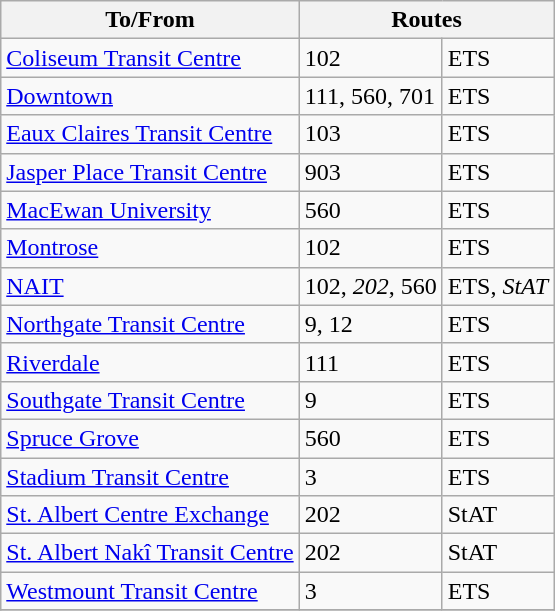<table class="wikitable mw-collapsible mw-collapsed" style="font-size: 100%" width=align=>
<tr>
<th>To/From</th>
<th colspan="2">Routes</th>
</tr>
<tr>
<td><a href='#'>Coliseum Transit Centre</a></td>
<td>102</td>
<td>ETS</td>
</tr>
<tr>
<td><a href='#'>Downtown</a></td>
<td>111, 560, 701</td>
<td>ETS</td>
</tr>
<tr>
<td><a href='#'>Eaux Claires Transit Centre</a></td>
<td>103</td>
<td>ETS</td>
</tr>
<tr>
<td><a href='#'>Jasper Place Transit Centre</a></td>
<td>903</td>
<td>ETS</td>
</tr>
<tr>
<td><a href='#'>MacEwan University</a></td>
<td>560</td>
<td>ETS</td>
</tr>
<tr>
<td><a href='#'>Montrose</a></td>
<td>102</td>
<td>ETS</td>
</tr>
<tr>
<td><a href='#'>NAIT</a></td>
<td>102, <em>202</em>, 560</td>
<td>ETS, <em>StAT</em></td>
</tr>
<tr>
<td><a href='#'>Northgate Transit Centre</a></td>
<td>9, 12</td>
<td>ETS</td>
</tr>
<tr>
<td><a href='#'>Riverdale</a></td>
<td>111</td>
<td>ETS</td>
</tr>
<tr>
<td><a href='#'>Southgate Transit Centre</a></td>
<td>9</td>
<td>ETS</td>
</tr>
<tr>
<td><a href='#'>Spruce Grove</a></td>
<td>560</td>
<td>ETS</td>
</tr>
<tr>
<td><a href='#'>Stadium Transit Centre</a></td>
<td>3</td>
<td>ETS</td>
</tr>
<tr>
<td><a href='#'>St. Albert Centre Exchange</a></td>
<td>202</td>
<td>StAT</td>
</tr>
<tr>
<td><a href='#'>St. Albert Nakî Transit Centre</a></td>
<td>202</td>
<td>StAT</td>
</tr>
<tr>
<td><a href='#'>Westmount Transit Centre</a></td>
<td>3</td>
<td>ETS</td>
</tr>
<tr>
</tr>
</table>
